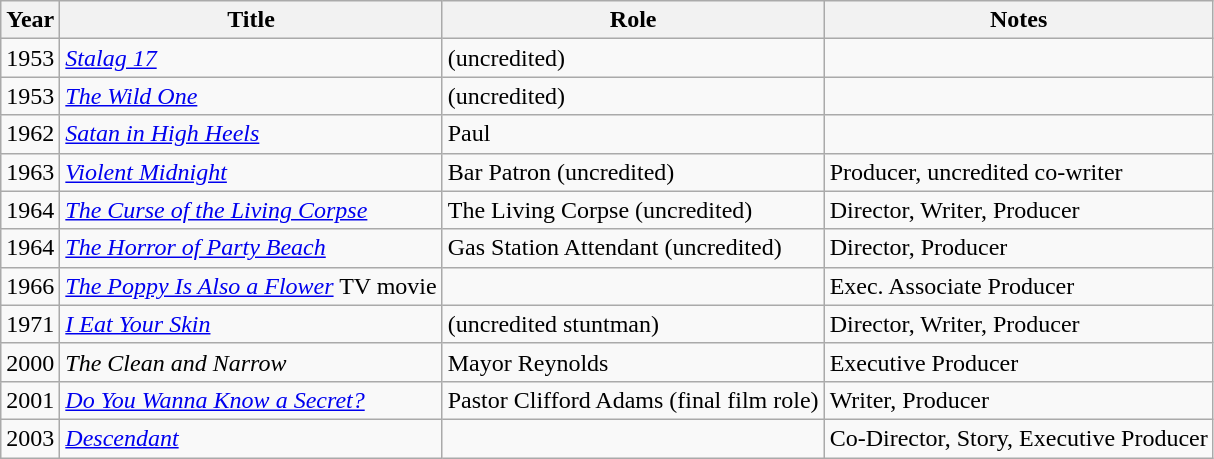<table class="wikitable">
<tr>
<th>Year</th>
<th>Title</th>
<th>Role</th>
<th>Notes</th>
</tr>
<tr>
<td>1953</td>
<td><em><a href='#'>Stalag 17</a></em></td>
<td>(uncredited)</td>
<td></td>
</tr>
<tr>
<td>1953</td>
<td><em><a href='#'>The Wild One</a></em></td>
<td>(uncredited)</td>
<td></td>
</tr>
<tr>
<td>1962</td>
<td><em><a href='#'>Satan in High Heels</a></em></td>
<td>Paul</td>
<td></td>
</tr>
<tr>
<td>1963</td>
<td><em><a href='#'>Violent Midnight</a></em></td>
<td>Bar Patron (uncredited)</td>
<td>Producer, uncredited co-writer</td>
</tr>
<tr>
<td>1964</td>
<td><em><a href='#'>The Curse of the Living Corpse</a></em></td>
<td>The Living Corpse (uncredited)</td>
<td>Director, Writer, Producer</td>
</tr>
<tr>
<td>1964</td>
<td><em><a href='#'>The Horror of Party Beach</a></em></td>
<td>Gas Station Attendant (uncredited)</td>
<td>Director, Producer</td>
</tr>
<tr>
<td>1966</td>
<td><em><a href='#'>The Poppy Is Also a Flower</a></em> TV movie</td>
<td></td>
<td>Exec. Associate Producer</td>
</tr>
<tr>
<td>1971</td>
<td><em><a href='#'>I Eat Your Skin</a></em></td>
<td>(uncredited stuntman)</td>
<td>Director, Writer, Producer</td>
</tr>
<tr>
<td>2000</td>
<td><em>The Clean and Narrow</em></td>
<td>Mayor Reynolds</td>
<td>Executive Producer</td>
</tr>
<tr>
<td>2001</td>
<td><em><a href='#'>Do You Wanna Know a Secret?</a></em></td>
<td>Pastor Clifford Adams (final film role)</td>
<td>Writer, Producer</td>
</tr>
<tr>
<td>2003</td>
<td><em><a href='#'>Descendant</a></em></td>
<td></td>
<td>Co-Director, Story, Executive Producer</td>
</tr>
</table>
